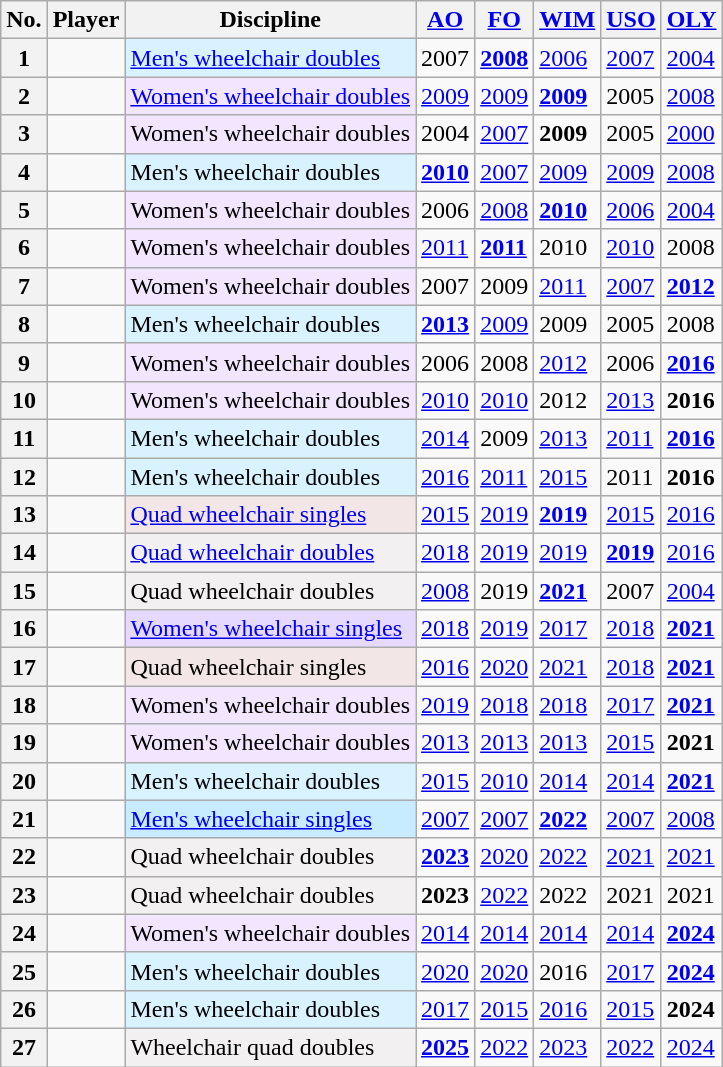<table class="wikitable sortable mw-datatable sticky-table-col2 sticky-table-row1 sort-under-center">
<tr>
<th scope=col>No.</th>
<th scope=col>Player</th>
<th scope=col>Discipline</th>
<th scope=col class=unsortable><a href='#'>AO</a></th>
<th scope=col class=unsortable><a href='#'>FO</a></th>
<th scope=col class=unsortable><a href='#'>WIM</a></th>
<th scope=col class=unsortable><a href='#'>USO</a></th>
<th scope=col class=unsortable><a href='#'>OLY</a></th>
</tr>
<tr>
<th scope=row>1</th>
<td></td>
<td style="background:#d9f2ff" data-sort-value="11"><a href='#'>Men's wheelchair doubles</a></td>
<td>2007</td>
<td><strong><a href='#'>2008</a></strong></td>
<td><a href='#'>2006</a></td>
<td><a href='#'>2007</a></td>
<td><a href='#'>2004</a></td>
</tr>
<tr>
<th scope=row>2</th>
<td></td>
<td style="background:#f2e6ff" data-sort-value="12"><a href='#'>Women's wheelchair doubles</a></td>
<td><a href='#'>2009</a></td>
<td><a href='#'>2009</a></td>
<td><strong><a href='#'>2009</a></strong></td>
<td>2005</td>
<td><a href='#'>2008</a></td>
</tr>
<tr>
<th scope=row>3</th>
<td></td>
<td style="background:#f2e6ff" data-sort-value="12">Women's wheelchair doubles</td>
<td>2004</td>
<td><a href='#'>2007</a></td>
<td><strong>2009</strong></td>
<td>2005</td>
<td><a href='#'>2000</a></td>
</tr>
<tr>
<th scope=row>4</th>
<td></td>
<td style="background:#d9f2ff" data-sort-value="11">Men's wheelchair doubles</td>
<td><strong><a href='#'>2010</a></strong></td>
<td><a href='#'>2007</a></td>
<td><a href='#'>2009</a></td>
<td><a href='#'>2009</a></td>
<td><a href='#'>2008</a></td>
</tr>
<tr>
<th scope=row>5</th>
<td></td>
<td style="background:#f2e6ff" data-sort-value="12">Women's wheelchair doubles</td>
<td>2006</td>
<td><a href='#'>2008</a></td>
<td><strong><a href='#'>2010</a></strong></td>
<td><a href='#'>2006</a></td>
<td><a href='#'>2004</a></td>
</tr>
<tr>
<th scope=row>6</th>
<td></td>
<td style="background:#f2e6ff" data-sort-value="12">Women's wheelchair doubles</td>
<td><a href='#'>2011</a></td>
<td><strong><a href='#'>2011</a></strong></td>
<td>2010</td>
<td><a href='#'>2010</a></td>
<td>2008</td>
</tr>
<tr>
<th scope="row">7</th>
<td></td>
<td style="background:#f2e6ff" data-sort-value="12">Women's wheelchair doubles</td>
<td>2007</td>
<td>2009</td>
<td><a href='#'>2011</a></td>
<td><a href='#'>2007</a></td>
<td><strong><a href='#'>2012</a></strong></td>
</tr>
<tr>
<th scope="row">8</th>
<td></td>
<td style="background:#d9f2ff" data-sort-value="11">Men's wheelchair doubles</td>
<td><strong><a href='#'>2013</a></strong></td>
<td><a href='#'>2009</a></td>
<td>2009</td>
<td>2005</td>
<td>2008</td>
</tr>
<tr>
<th scope="row">9</th>
<td></td>
<td style="background:#f2e6ff" data-sort-value="12">Women's wheelchair doubles</td>
<td>2006</td>
<td>2008</td>
<td><a href='#'>2012</a></td>
<td>2006</td>
<td><strong><a href='#'>2016</a></strong></td>
</tr>
<tr>
<th scope="row">10</th>
<td></td>
<td style="background:#f2e6ff" data-sort-value="12">Women's wheelchair doubles</td>
<td><a href='#'>2010</a></td>
<td><a href='#'>2010</a></td>
<td>2012</td>
<td><a href='#'>2013</a></td>
<td><strong>2016</strong></td>
</tr>
<tr>
<th scope="row">11</th>
<td></td>
<td style="background:#d9f2ff" data-sort-value="11">Men's wheelchair doubles</td>
<td><a href='#'>2014</a></td>
<td>2009</td>
<td><a href='#'>2013</a></td>
<td><a href='#'>2011</a></td>
<td><strong><a href='#'>2016</a></strong></td>
</tr>
<tr>
<th scope="row">12</th>
<td></td>
<td style="background:#d9f2ff" data-sort-value="11">Men's wheelchair doubles</td>
<td><a href='#'>2016</a></td>
<td><a href='#'>2011</a></td>
<td><a href='#'>2015</a></td>
<td>2011</td>
<td><strong>2016</strong></td>
</tr>
<tr>
<th scope="row">13</th>
<td></td>
<td style="background:#f2e6e6" data-sort-value="10"><a href='#'>Quad wheelchair singles</a></td>
<td><a href='#'>2015</a></td>
<td><a href='#'>2019</a></td>
<td><strong><a href='#'>2019</a></strong></td>
<td><a href='#'>2015</a></td>
<td><a href='#'>2016</a></td>
</tr>
<tr>
<th scope="row">14</th>
<td></td>
<td style="background:#f2f0f0" data-sort-value="13"><a href='#'>Quad wheelchair doubles</a></td>
<td><a href='#'>2018</a></td>
<td><a href='#'>2019</a></td>
<td><a href='#'>2019</a></td>
<td><strong><a href='#'>2019</a></strong></td>
<td><a href='#'>2016</a></td>
</tr>
<tr>
<th scope="row">15</th>
<td></td>
<td style="background:#f2f0f0" data-sort-value="13">Quad wheelchair doubles</td>
<td><a href='#'>2008</a></td>
<td>2019</td>
<td><strong><a href='#'>2021</a></strong></td>
<td>2007</td>
<td><a href='#'>2004</a></td>
</tr>
<tr>
<th scope="row">16</th>
<td></td>
<td style="background:#e6d9ff" data-sort-value="9"><a href='#'>Women's wheelchair singles</a></td>
<td><a href='#'>2018</a></td>
<td><a href='#'>2019</a></td>
<td><a href='#'>2017</a></td>
<td><a href='#'>2018</a></td>
<td><strong><a href='#'>2021</a></strong></td>
</tr>
<tr>
<th scope="row">17</th>
<td></td>
<td style="background:#f2e6e6" data-sort-value="10">Quad wheelchair singles</td>
<td><a href='#'>2016</a></td>
<td><a href='#'>2020</a></td>
<td><a href='#'>2021</a></td>
<td><a href='#'>2018</a></td>
<td><strong><a href='#'>2021</a></strong></td>
</tr>
<tr>
<th scope="row">18</th>
<td></td>
<td style="background:#f2e6ff" data-sort-value="12">Women's wheelchair doubles</td>
<td><a href='#'>2019</a></td>
<td><a href='#'>2018</a></td>
<td><a href='#'>2018</a></td>
<td><a href='#'>2017</a></td>
<td><strong><a href='#'>2021</a></strong></td>
</tr>
<tr>
<th scope="row">19</th>
<td></td>
<td style="background:#f2e6ff" data-sort-value="12">Women's wheelchair doubles</td>
<td><a href='#'>2013</a></td>
<td><a href='#'>2013</a></td>
<td><a href='#'>2013</a></td>
<td><a href='#'>2015</a></td>
<td><strong>2021</strong></td>
</tr>
<tr>
<th scope="row">20</th>
<td></td>
<td style="background:#d9f2ff" data-sort-value="11">Men's wheelchair doubles</td>
<td><a href='#'>2015</a></td>
<td><a href='#'>2010</a></td>
<td><a href='#'>2014</a></td>
<td><a href='#'>2014</a></td>
<td><strong><a href='#'>2021</a></strong></td>
</tr>
<tr>
<th scope="row">21</th>
<td></td>
<td style="background:#c7ebff" data-sort-value="8"><a href='#'>Men's wheelchair singles</a></td>
<td><a href='#'>2007</a></td>
<td><a href='#'>2007</a></td>
<td><strong><a href='#'>2022</a></strong></td>
<td><a href='#'>2007</a></td>
<td><a href='#'>2008</a></td>
</tr>
<tr>
<th scope=row>22</th>
<td></td>
<td style="background:#f2f0f0" data-sort-value="13">Quad wheelchair doubles</td>
<td><strong><a href='#'>2023</a></strong></td>
<td><a href='#'>2020</a></td>
<td><a href='#'>2022</a></td>
<td><a href='#'>2021</a></td>
<td><a href='#'>2021</a></td>
</tr>
<tr>
<th scope=row>23</th>
<td></td>
<td style="background:#f2f0f0" data-sort-value="13">Quad wheelchair doubles</td>
<td><strong>2023</strong></td>
<td><a href='#'>2022</a></td>
<td>2022</td>
<td>2021</td>
<td>2021</td>
</tr>
<tr>
<th scope=row>24</th>
<td></td>
<td style="background:#f2e6ff" data-sort-value="12">Women's wheelchair doubles</td>
<td><a href='#'>2014</a></td>
<td><a href='#'>2014</a></td>
<td><a href='#'>2014</a></td>
<td><a href='#'>2014</a></td>
<td><strong><a href='#'>2024</a></strong></td>
</tr>
<tr>
<th scope=row>25</th>
<td></td>
<td style="background:#d9f2ff" data-sort-value="11">Men's wheelchair doubles</td>
<td><a href='#'>2020</a></td>
<td><a href='#'>2020</a></td>
<td>2016</td>
<td><a href='#'>2017</a></td>
<td><strong><a href='#'>2024</a></strong></td>
</tr>
<tr>
<th scope=row>26</th>
<td></td>
<td style="background:#d9f2ff" data-sort-value="11">Men's wheelchair doubles</td>
<td><a href='#'>2017</a></td>
<td><a href='#'>2015</a></td>
<td><a href='#'>2016</a></td>
<td><a href='#'>2015</a></td>
<td><strong>2024</strong></td>
</tr>
<tr>
<th scope=row>27</th>
<td></td>
<td style="background:#f2f0f0" data-sort-value="13">Wheelchair quad doubles</td>
<td><strong><a href='#'>2025</a></strong></td>
<td><a href='#'>2022</a></td>
<td><a href='#'>2023</a></td>
<td><a href='#'>2022</a></td>
<td><a href='#'>2024</a></td>
</tr>
</table>
